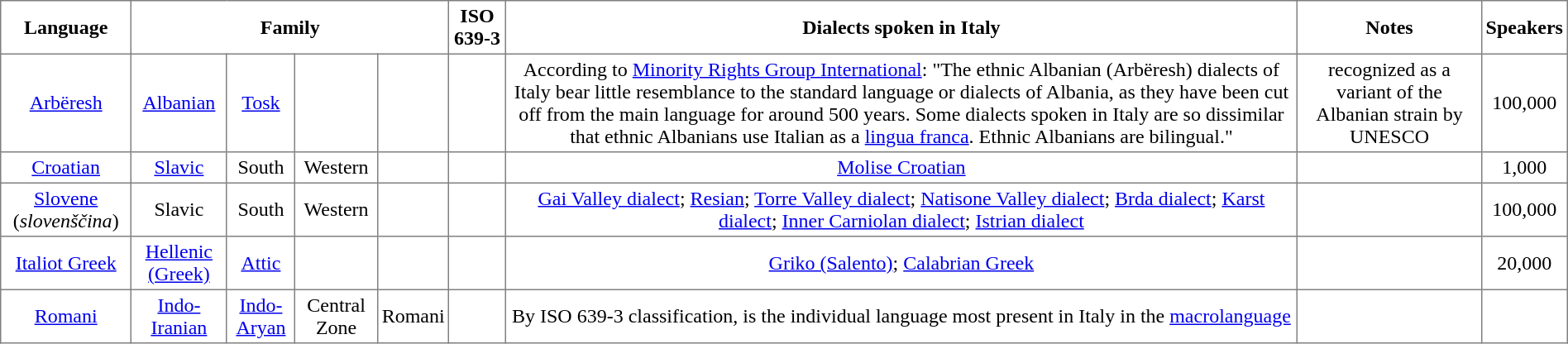<table class="toccolours sortable" border="1" cellpadding="3" style="border-collapse:collapse; text-align:center">
<tr>
<th>Language</th>
<th colspan="4">Family</th>
<th>ISO 639-3</th>
<th>Dialects spoken in Italy</th>
<th>Notes</th>
<th>Speakers</th>
</tr>
<tr>
<td><a href='#'>Arbëresh</a></td>
<td><a href='#'>Albanian</a></td>
<td><a href='#'>Tosk</a></td>
<td></td>
<td></td>
<td></td>
<td>According to <a href='#'>Minority Rights Group International</a>: "The ethnic Albanian (Arbëresh) dialects of Italy bear little resemblance to the standard language or dialects of Albania, as they have been cut off from the main language for around 500 years. Some dialects spoken in Italy are so dissimilar that ethnic Albanians use Italian as a <a href='#'>lingua franca</a>. Ethnic Albanians are bilingual."</td>
<td>recognized as a variant of the Albanian strain by UNESCO</td>
<td>100,000</td>
</tr>
<tr>
<td><a href='#'>Croatian</a></td>
<td><a href='#'>Slavic</a></td>
<td>South</td>
<td>Western</td>
<td></td>
<td></td>
<td><a href='#'>Molise Croatian</a></td>
<td></td>
<td>1,000</td>
</tr>
<tr>
<td><a href='#'>Slovene</a> (<em>slovenščina</em>)</td>
<td>Slavic</td>
<td>South</td>
<td>Western</td>
<td></td>
<td></td>
<td><a href='#'>Gai Valley dialect</a>; <a href='#'>Resian</a>; <a href='#'>Torre Valley dialect</a>; <a href='#'>Natisone Valley dialect</a>; <a href='#'>Brda dialect</a>; <a href='#'>Karst dialect</a>; <a href='#'>Inner Carniolan dialect</a>; <a href='#'>Istrian dialect</a></td>
<td></td>
<td>100,000</td>
</tr>
<tr>
<td><a href='#'>Italiot Greek</a></td>
<td><a href='#'>Hellenic (Greek)</a></td>
<td><a href='#'>Attic</a></td>
<td></td>
<td></td>
<td></td>
<td><a href='#'>Griko (Salento)</a>; <a href='#'>Calabrian Greek</a></td>
<td></td>
<td>20,000</td>
</tr>
<tr>
<td><a href='#'>Romani</a></td>
<td><a href='#'>Indo-Iranian</a></td>
<td><a href='#'>Indo-Aryan</a></td>
<td>Central Zone</td>
<td>Romani</td>
<td></td>
<td>By ISO 639-3 classification,  is the individual language most present in Italy in the  <a href='#'>macrolanguage</a></td>
<td></td>
<td></td>
</tr>
</table>
